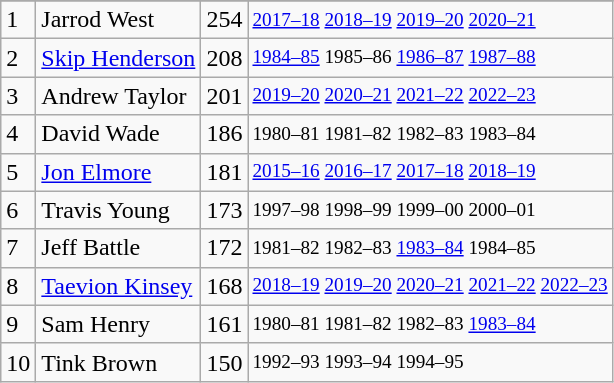<table class="wikitable">
<tr>
</tr>
<tr>
<td>1</td>
<td>Jarrod West</td>
<td>254</td>
<td style="font-size:80%;"><a href='#'>2017–18</a> <a href='#'>2018–19</a> <a href='#'>2019–20</a> <a href='#'>2020–21</a></td>
</tr>
<tr>
<td>2</td>
<td><a href='#'>Skip Henderson</a></td>
<td>208</td>
<td style="font-size:80%;"><a href='#'>1984–85</a> 1985–86 <a href='#'>1986–87</a> <a href='#'>1987–88</a></td>
</tr>
<tr>
<td>3</td>
<td>Andrew Taylor</td>
<td>201</td>
<td style="font-size:80%;"><a href='#'>2019–20</a> <a href='#'>2020–21</a> <a href='#'>2021–22</a> <a href='#'>2022–23</a></td>
</tr>
<tr>
<td>4</td>
<td>David Wade</td>
<td>186</td>
<td style="font-size:80%;">1980–81 1981–82 1982–83 1983–84</td>
</tr>
<tr>
<td>5</td>
<td><a href='#'>Jon Elmore</a></td>
<td>181</td>
<td style="font-size:80%;"><a href='#'>2015–16</a> <a href='#'>2016–17</a> <a href='#'>2017–18</a> <a href='#'>2018–19</a></td>
</tr>
<tr>
<td>6</td>
<td>Travis Young</td>
<td>173</td>
<td style="font-size:80%;">1997–98 1998–99 1999–00 2000–01</td>
</tr>
<tr>
<td>7</td>
<td>Jeff Battle</td>
<td>172</td>
<td style="font-size:80%;">1981–82 1982–83 <a href='#'>1983–84</a> 1984–85</td>
</tr>
<tr>
<td>8</td>
<td><a href='#'>Taevion Kinsey</a></td>
<td>168</td>
<td style="font-size:80%;"><a href='#'>2018–19</a> <a href='#'>2019–20</a> <a href='#'>2020–21</a> <a href='#'>2021–22</a> <a href='#'>2022–23</a></td>
</tr>
<tr>
<td>9</td>
<td>Sam Henry</td>
<td>161</td>
<td style="font-size:80%;">1980–81 1981–82 1982–83 <a href='#'>1983–84</a></td>
</tr>
<tr>
<td>10</td>
<td>Tink Brown</td>
<td>150</td>
<td style="font-size:80%;">1992–93 1993–94 1994–95</td>
</tr>
</table>
